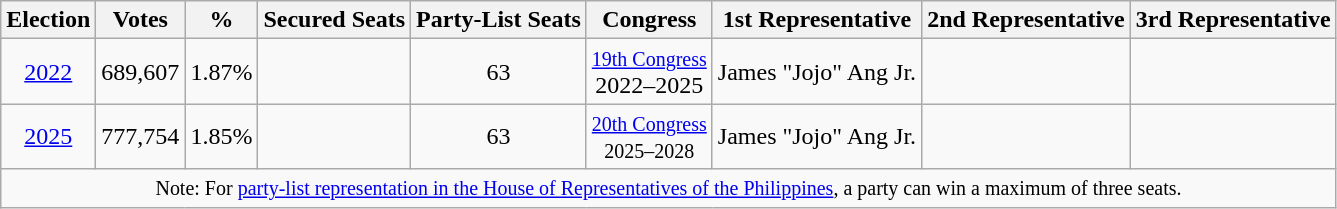<table class="wikitable" style="text-align:center">
<tr>
<th>Election</th>
<th>Votes</th>
<th>%</th>
<th>Secured Seats</th>
<th>Party-List Seats</th>
<th>Congress</th>
<th>1st Representative</th>
<th>2nd Representative</th>
<th>3rd Representative</th>
</tr>
<tr>
<td><a href='#'>2022</a></td>
<td>689,607</td>
<td>1.87%</td>
<td></td>
<td>63</td>
<td><small><a href='#'>19th Congress</a></small><br>2022–2025</td>
<td>James "Jojo" Ang Jr.</td>
<td></td>
<td></td>
</tr>
<tr>
<td><a href='#'>2025</a></td>
<td>777,754</td>
<td>1.85%</td>
<td></td>
<td>63</td>
<td><small><a href='#'>20th Congress</a><br>2025–2028</small><br></td>
<td>James "Jojo" Ang Jr.</td>
<td></td>
<td></td>
</tr>
<tr>
<td colspan="10"><small>Note: For <a href='#'>party-list representation in the House of Representatives of the Philippines</a>, a party can win a maximum of three seats.</small></td>
</tr>
</table>
